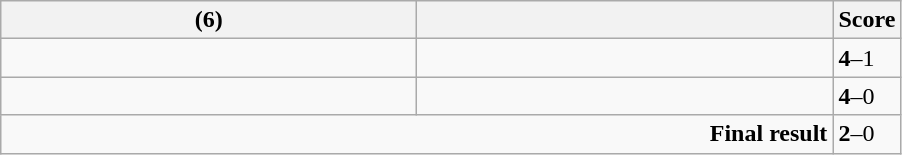<table class="wikitable">
<tr>
<th width=270> (6)</th>
<th width=270></th>
<th>Score</th>
</tr>
<tr>
<td></td>
<td></td>
<td><strong>4</strong>–1</td>
</tr>
<tr>
<td></td>
<td></td>
<td><strong>4</strong>–0</td>
</tr>
<tr>
<td colspan="2" align="right"><strong>Final result</strong></td>
<td><strong>2</strong>–0</td>
</tr>
</table>
